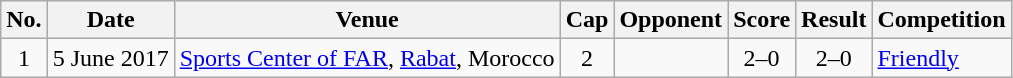<table class="wikitable sortable">
<tr>
<th scope="col">No.</th>
<th scope="col" data-sort-type="date">Date</th>
<th scope="col">Venue</th>
<th scope="col">Cap</th>
<th scope="col">Opponent</th>
<th scope="col">Score</th>
<th scope="col">Result</th>
<th scope="col">Competition</th>
</tr>
<tr>
<td align="center">1</td>
<td>5 June 2017</td>
<td><a href='#'>Sports Center of FAR</a>, <a href='#'>Rabat</a>, Morocco</td>
<td align="center">2</td>
<td></td>
<td align="center">2–0</td>
<td align="center">2–0</td>
<td><a href='#'>Friendly</a></td>
</tr>
</table>
